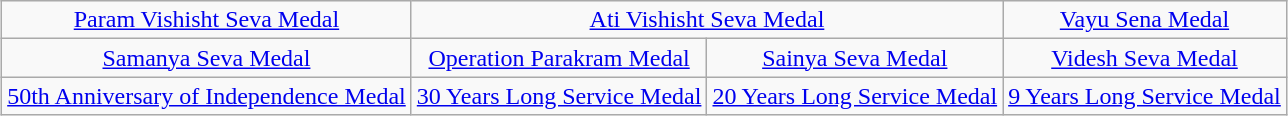<table class="wikitable" style="margin:1em auto; text-align:center;">
<tr>
<td colspan="1"><a href='#'>Param Vishisht Seva Medal</a></td>
<td colspan="2"><a href='#'>Ati Vishisht Seva Medal</a></td>
<td colspan="1"><a href='#'>Vayu Sena Medal</a></td>
</tr>
<tr>
<td><a href='#'>Samanya Seva Medal</a></td>
<td><a href='#'>Operation Parakram Medal</a></td>
<td><a href='#'>Sainya Seva Medal</a></td>
<td><a href='#'>Videsh Seva Medal</a></td>
</tr>
<tr>
<td><a href='#'>50th Anniversary of Independence Medal</a></td>
<td><a href='#'>30 Years Long Service Medal</a></td>
<td><a href='#'>20 Years Long Service Medal</a></td>
<td><a href='#'>9 Years Long Service Medal</a></td>
</tr>
</table>
